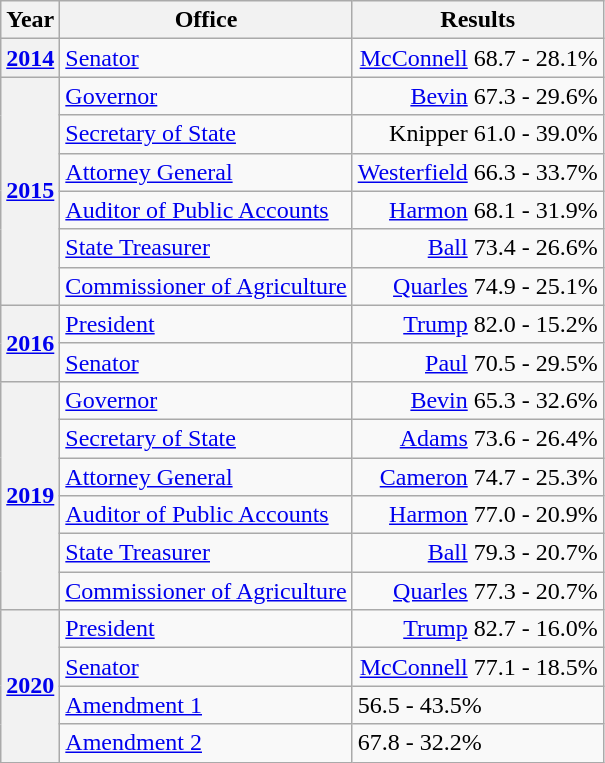<table class=wikitable>
<tr>
<th>Year</th>
<th>Office</th>
<th>Results</th>
</tr>
<tr>
<th><a href='#'>2014</a></th>
<td><a href='#'>Senator</a></td>
<td align="right" ><a href='#'>McConnell</a> 68.7 - 28.1%</td>
</tr>
<tr>
<th rowspan=6><a href='#'>2015</a></th>
<td><a href='#'>Governor</a></td>
<td align="right" ><a href='#'>Bevin</a> 67.3 - 29.6%</td>
</tr>
<tr>
<td><a href='#'>Secretary of State</a></td>
<td align="right" >Knipper 61.0 - 39.0%</td>
</tr>
<tr>
<td><a href='#'>Attorney General</a></td>
<td align="right" ><a href='#'>Westerfield</a> 66.3 - 33.7%</td>
</tr>
<tr>
<td><a href='#'>Auditor of Public Accounts</a></td>
<td align="right" ><a href='#'>Harmon</a> 68.1 - 31.9%</td>
</tr>
<tr>
<td><a href='#'>State Treasurer</a></td>
<td align="right" ><a href='#'>Ball</a> 73.4 - 26.6%</td>
</tr>
<tr>
<td><a href='#'>Commissioner of Agriculture</a></td>
<td align="right" ><a href='#'>Quarles</a> 74.9 - 25.1%</td>
</tr>
<tr>
<th rowspan=2><a href='#'>2016</a></th>
<td><a href='#'>President</a></td>
<td align="right" ><a href='#'>Trump</a> 82.0 - 15.2%</td>
</tr>
<tr>
<td><a href='#'>Senator</a></td>
<td align="right" ><a href='#'>Paul</a> 70.5 - 29.5%</td>
</tr>
<tr>
<th rowspan=6><a href='#'>2019</a></th>
<td><a href='#'>Governor</a></td>
<td align="right" ><a href='#'>Bevin</a> 65.3 - 32.6%</td>
</tr>
<tr>
<td><a href='#'>Secretary of State</a></td>
<td align="right" ><a href='#'>Adams</a> 73.6 - 26.4%</td>
</tr>
<tr>
<td><a href='#'>Attorney General</a></td>
<td align="right" ><a href='#'>Cameron</a> 74.7 - 25.3%</td>
</tr>
<tr>
<td><a href='#'>Auditor of Public Accounts</a></td>
<td align="right" ><a href='#'>Harmon</a> 77.0 - 20.9%</td>
</tr>
<tr>
<td><a href='#'>State Treasurer</a></td>
<td align="right" ><a href='#'>Ball</a> 79.3 - 20.7%</td>
</tr>
<tr>
<td><a href='#'>Commissioner of Agriculture</a></td>
<td align="right" ><a href='#'>Quarles</a> 77.3 - 20.7%</td>
</tr>
<tr>
<th rowspan=4><a href='#'>2020</a></th>
<td><a href='#'>President</a></td>
<td align="right" ><a href='#'>Trump</a> 82.7 - 16.0%</td>
</tr>
<tr>
<td><a href='#'>Senator</a></td>
<td align="right" ><a href='#'>McConnell</a> 77.1 - 18.5%</td>
</tr>
<tr>
<td><a href='#'>Amendment 1</a></td>
<td> 56.5 - 43.5%</td>
</tr>
<tr>
<td><a href='#'>Amendment 2</a></td>
<td> 67.8 - 32.2%</td>
</tr>
</table>
